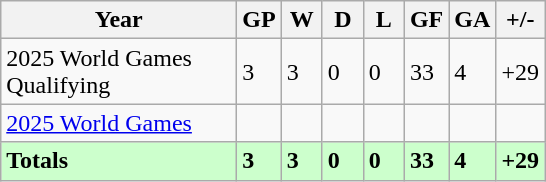<table class="wikitable">
<tr>
<th width="150">Year</th>
<th width="20">GP</th>
<th width="20">W</th>
<th width="20">D</th>
<th width="20">L</th>
<th width="20">GF</th>
<th width="20">GA</th>
<th width="20">+/-</th>
</tr>
<tr>
<td> 2025 World Games Qualifying</td>
<td>3</td>
<td>3</td>
<td>0</td>
<td>0</td>
<td>33</td>
<td>4</td>
<td>+29</td>
</tr>
<tr>
<td style="text-align:left;"> <a href='#'>2025 World Games</a></td>
<td></td>
<td></td>
<td></td>
<td></td>
<td></td>
<td></td>
<td></td>
</tr>
<tr style="background:#ccffcc;">
<td style="text-align:left;"><strong>Totals</strong></td>
<td><strong>3</strong></td>
<td><strong>3</strong></td>
<td><strong>0</strong></td>
<td><strong>0</strong></td>
<td><strong>33</strong></td>
<td><strong>4</strong></td>
<td><strong>+29</strong></td>
</tr>
</table>
